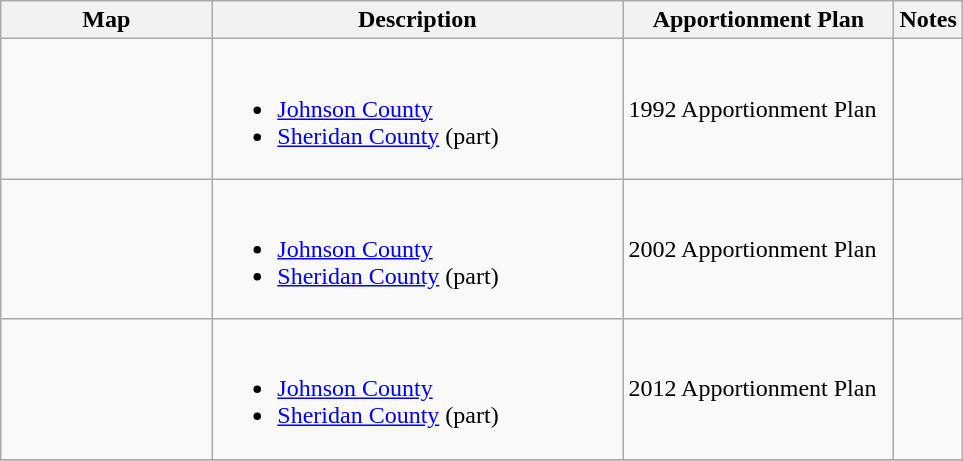<table class="wikitable sortable">
<tr>
<th style="width:100pt;">Map</th>
<th style="width:200pt;">Description</th>
<th style="width:130pt;">Apportionment Plan</th>
<th style="width:15pt;">Notes</th>
</tr>
<tr>
<td></td>
<td><br><ul><li><a href='#'>Johnson County</a></li><li><a href='#'>Sheridan County</a> (part)</li></ul></td>
<td>1992 Apportionment Plan</td>
<td></td>
</tr>
<tr>
<td></td>
<td><br><ul><li><a href='#'>Johnson County</a></li><li><a href='#'>Sheridan County</a> (part)</li></ul></td>
<td>2002 Apportionment Plan</td>
<td></td>
</tr>
<tr>
<td></td>
<td><br><ul><li><a href='#'>Johnson County</a></li><li><a href='#'>Sheridan County</a> (part)</li></ul></td>
<td>2012 Apportionment Plan</td>
<td></td>
</tr>
<tr>
</tr>
</table>
